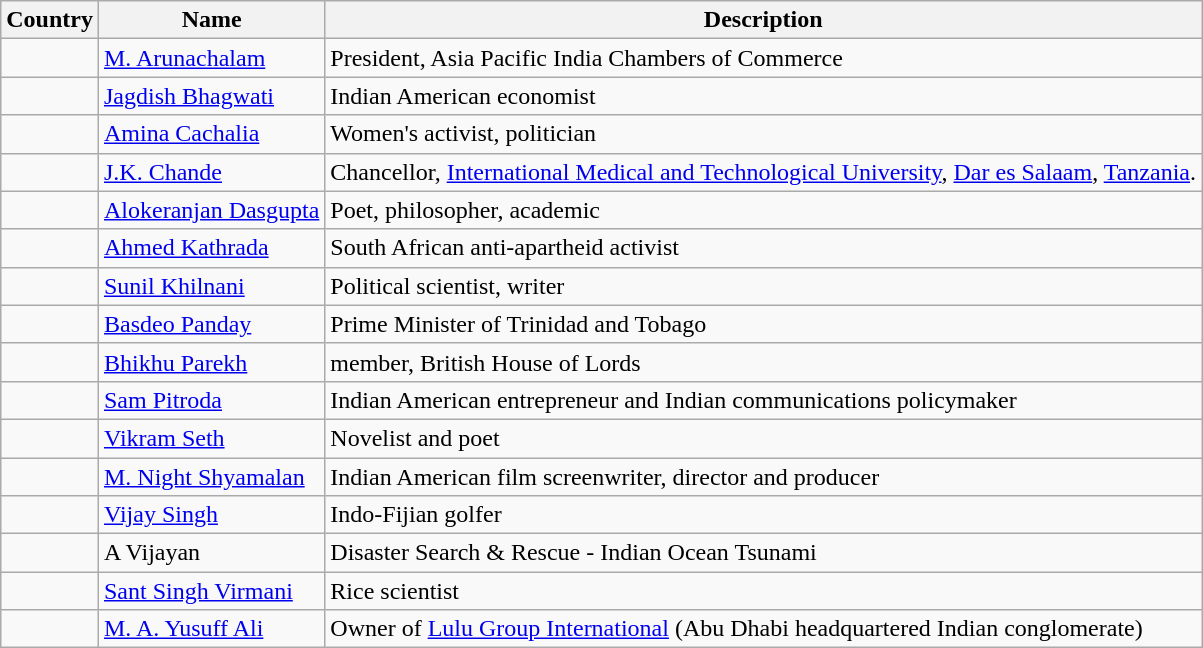<table class="wikitable">
<tr>
<th>Country</th>
<th>Name</th>
<th>Description</th>
</tr>
<tr>
<td></td>
<td><a href='#'>M. Arunachalam</a></td>
<td>President, Asia Pacific India Chambers of Commerce</td>
</tr>
<tr>
<td></td>
<td><a href='#'>Jagdish Bhagwati</a></td>
<td>Indian American economist</td>
</tr>
<tr>
<td></td>
<td><a href='#'>Amina Cachalia</a></td>
<td>Women's activist, politician</td>
</tr>
<tr>
<td></td>
<td><a href='#'>J.K. Chande</a></td>
<td>Chancellor, <a href='#'>International Medical and Technological University</a>, <a href='#'>Dar es Salaam</a>, <a href='#'>Tanzania</a>.</td>
</tr>
<tr>
<td></td>
<td><a href='#'>Alokeranjan Dasgupta</a></td>
<td>Poet, philosopher, academic</td>
</tr>
<tr>
<td></td>
<td><a href='#'>Ahmed Kathrada</a></td>
<td>South African anti-apartheid activist</td>
</tr>
<tr>
<td></td>
<td><a href='#'>Sunil Khilnani</a></td>
<td>Political scientist, writer</td>
</tr>
<tr>
<td></td>
<td><a href='#'>Basdeo Panday</a></td>
<td>Prime Minister of Trinidad and Tobago</td>
</tr>
<tr>
<td></td>
<td><a href='#'>Bhikhu Parekh</a></td>
<td>member, British House of Lords</td>
</tr>
<tr>
<td></td>
<td><a href='#'>Sam Pitroda</a></td>
<td>Indian American entrepreneur and Indian communications policymaker</td>
</tr>
<tr>
<td></td>
<td><a href='#'>Vikram Seth</a></td>
<td>Novelist and poet</td>
</tr>
<tr>
<td></td>
<td><a href='#'>M. Night Shyamalan</a></td>
<td>Indian American film screenwriter, director and producer</td>
</tr>
<tr>
<td></td>
<td><a href='#'>Vijay Singh</a></td>
<td>Indo-Fijian golfer</td>
</tr>
<tr>
<td></td>
<td>A Vijayan</td>
<td>Disaster Search & Rescue - Indian Ocean Tsunami</td>
</tr>
<tr>
<td></td>
<td><a href='#'>Sant Singh Virmani</a></td>
<td>Rice scientist</td>
</tr>
<tr>
<td></td>
<td><a href='#'>M. A. Yusuff Ali</a></td>
<td>Owner of <a href='#'>Lulu Group International</a> (Abu Dhabi headquartered Indian conglomerate)</td>
</tr>
</table>
